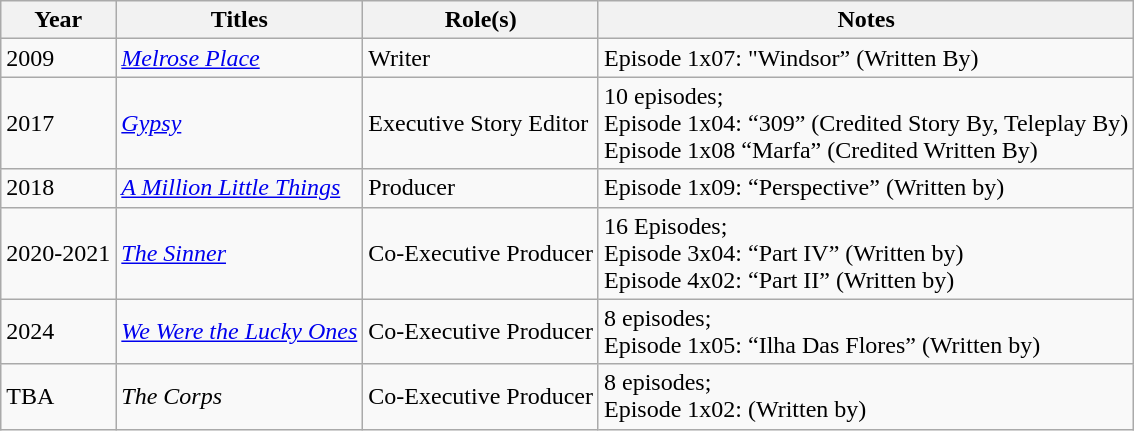<table class="wikitable">
<tr>
<th>Year</th>
<th>Titles</th>
<th>Role(s)</th>
<th>Notes</th>
</tr>
<tr>
<td>2009</td>
<td><a href='#'><em>Melrose Place</em></a></td>
<td>Writer</td>
<td>Episode 1x07: "Windsor” (Written By)</td>
</tr>
<tr>
<td>2017</td>
<td><a href='#'><em>Gypsy</em></a></td>
<td>Executive Story Editor</td>
<td>10 episodes;<br>Episode 1x04: “309” (Credited Story By, Teleplay By)<br>Episode 1x08 “Marfa” (Credited Written By)</td>
</tr>
<tr>
<td>2018</td>
<td><em><a href='#'>A Million Little Things</a></em></td>
<td>Producer</td>
<td>Episode 1x09: “Perspective” (Written by)</td>
</tr>
<tr>
<td>2020-2021</td>
<td><a href='#'><em>The Sinner</em></a></td>
<td>Co-Executive Producer</td>
<td>16 Episodes;<br>Episode 3x04: “Part IV” (Written by)<br>Episode 4x02: “Part II” (Written by)</td>
</tr>
<tr>
<td>2024</td>
<td><em><a href='#'>We Were the Lucky Ones</a></em></td>
<td>Co-Executive Producer</td>
<td>8 episodes;<br>Episode 1x05: “Ilha Das Flores” (Written by)</td>
</tr>
<tr>
<td>TBA</td>
<td><em>The Corps</em></td>
<td>Co-Executive Producer</td>
<td>8 episodes;<br>Episode 1x02: (Written by)</td>
</tr>
</table>
